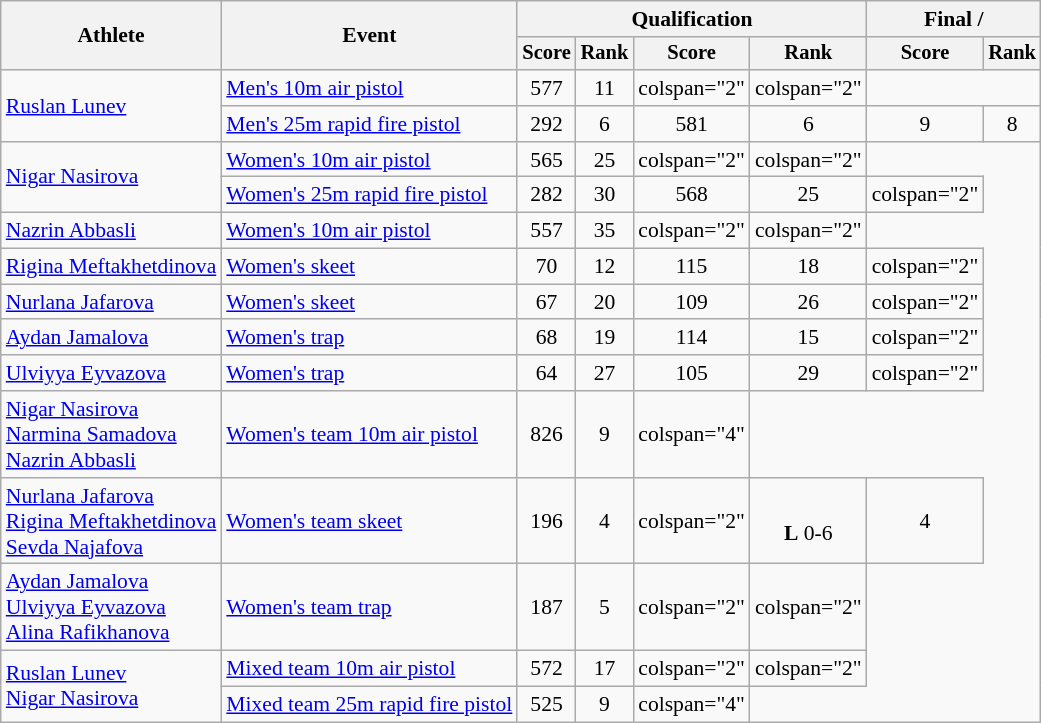<table class="wikitable" style="text-align:center; font-size:90%">
<tr>
<th rowspan="2">Athlete</th>
<th rowspan="2">Event</th>
<th colspan="4">Qualification</th>
<th colspan="2">Final / </th>
</tr>
<tr style="font-size:95%">
<th>Score</th>
<th>Rank</th>
<th>Score</th>
<th>Rank</th>
<th>Score</th>
<th>Rank</th>
</tr>
<tr>
<td align="left" rowspan="2"><a href='#'>Ruslan Lunev</a></td>
<td align="left"><a href='#'>Men's 10m air pistol</a></td>
<td>577</td>
<td>11</td>
<td>colspan="2" </td>
<td>colspan="2" </td>
</tr>
<tr>
<td align="left"><a href='#'>Men's 25m rapid fire pistol</a></td>
<td>292</td>
<td>6</td>
<td>581</td>
<td>6</td>
<td>9</td>
<td>8</td>
</tr>
<tr>
<td align="left" rowspan="2"><a href='#'>Nigar Nasirova</a></td>
<td align="left"><a href='#'>Women's 10m air pistol</a></td>
<td>565</td>
<td>25</td>
<td>colspan="2" </td>
<td>colspan="2" </td>
</tr>
<tr>
<td align="left"><a href='#'>Women's 25m rapid fire pistol</a></td>
<td>282</td>
<td>30</td>
<td>568</td>
<td>25</td>
<td>colspan="2" </td>
</tr>
<tr>
<td align="left"><a href='#'>Nazrin Abbasli</a></td>
<td align="left"><a href='#'>Women's 10m air pistol</a></td>
<td>557</td>
<td>35</td>
<td>colspan="2" </td>
<td>colspan="2" </td>
</tr>
<tr>
<td align="left"><a href='#'>Rigina Meftakhetdinova</a></td>
<td align="left"><a href='#'>Women's skeet</a></td>
<td>70</td>
<td>12</td>
<td>115</td>
<td>18</td>
<td>colspan="2" </td>
</tr>
<tr>
<td align="left"><a href='#'>Nurlana Jafarova</a></td>
<td align="left"><a href='#'>Women's skeet</a></td>
<td>67</td>
<td>20</td>
<td>109</td>
<td>26</td>
<td>colspan="2" </td>
</tr>
<tr>
<td align="left"><a href='#'>Aydan Jamalova</a></td>
<td align="left"><a href='#'>Women's trap</a></td>
<td>68</td>
<td>19</td>
<td>114</td>
<td>15</td>
<td>colspan="2" </td>
</tr>
<tr>
<td align="left"><a href='#'>Ulviyya Eyvazova</a></td>
<td align="left"><a href='#'>Women's trap</a></td>
<td>64</td>
<td>27</td>
<td>105</td>
<td>29</td>
<td>colspan="2" </td>
</tr>
<tr>
<td align="left"><a href='#'>Nigar Nasirova</a><br><a href='#'>Narmina Samadova</a><br><a href='#'>Nazrin Abbasli</a></td>
<td align="left"><a href='#'>Women's team 10m air pistol</a></td>
<td>826</td>
<td>9</td>
<td>colspan="4" </td>
</tr>
<tr>
<td align="left"><a href='#'>Nurlana Jafarova</a><br><a href='#'>Rigina Meftakhetdinova</a><br><a href='#'>Sevda Najafova</a></td>
<td align="left"><a href='#'>Women's team skeet</a></td>
<td>196</td>
<td>4 <strong></strong></td>
<td>colspan="2" </td>
<td><br><strong>L</strong> 0-6</td>
<td>4</td>
</tr>
<tr>
<td align="left"><a href='#'>Aydan Jamalova</a><br><a href='#'>Ulviyya Eyvazova</a><br><a href='#'>Alina Rafikhanova</a></td>
<td align="left"><a href='#'>Women's team trap</a></td>
<td>187</td>
<td>5</td>
<td>colspan="2" </td>
<td>colspan="2" </td>
</tr>
<tr>
<td align="left" rowspan="2"><a href='#'>Ruslan Lunev</a><br><a href='#'>Nigar Nasirova</a></td>
<td align="left"><a href='#'>Mixed team 10m air pistol</a></td>
<td>572</td>
<td>17</td>
<td>colspan="2" </td>
<td>colspan="2" </td>
</tr>
<tr>
<td align="left"><a href='#'>Mixed team 25m rapid fire pistol</a></td>
<td>525</td>
<td>9</td>
<td>colspan="4" </td>
</tr>
</table>
